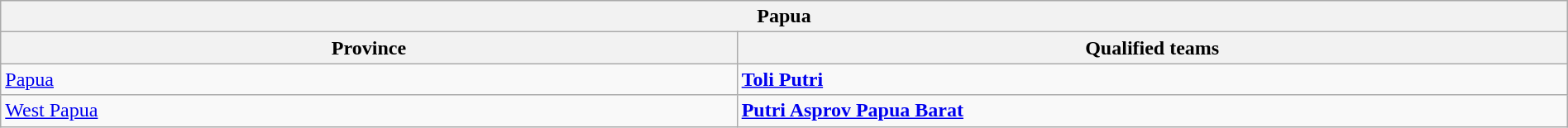<table class="wikitable sortable" style="width:100%;">
<tr>
<th colspan="2"><strong>Papua</strong></th>
</tr>
<tr>
<th style="width:47%;">Province</th>
<th style="width:53%;">Qualified teams</th>
</tr>
<tr>
<td> <a href='#'>Papua</a></td>
<td><strong><a href='#'>Toli Putri</a></strong></td>
</tr>
<tr>
<td> <a href='#'>West Papua</a></td>
<td><strong><a href='#'>Putri Asprov Papua Barat</a></strong></td>
</tr>
</table>
